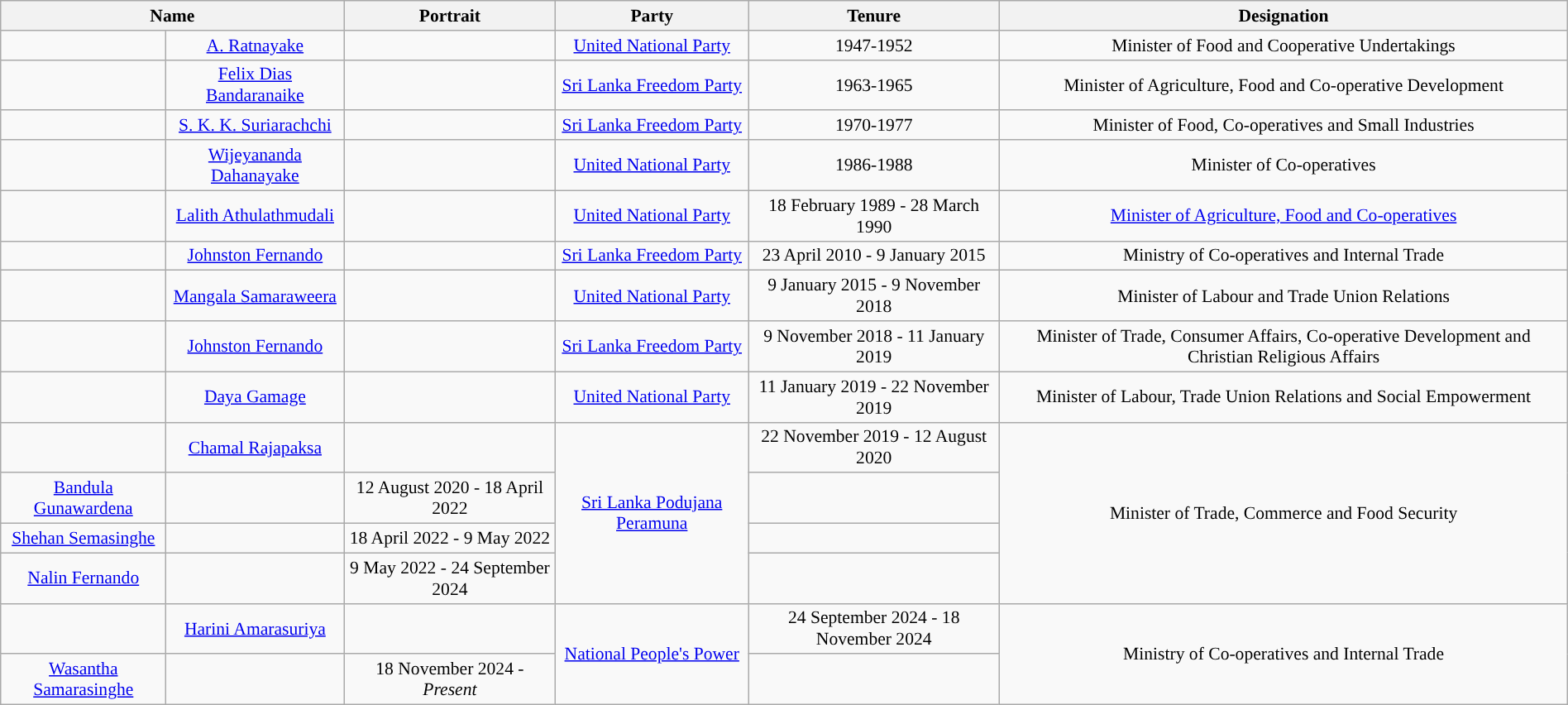<table class="wikitable" style="margin:1em auto; font-size:90%; text-align:center;">
<tr>
<th colspan="2">Name</th>
<th>Portrait</th>
<th>Party</th>
<th>Tenure</th>
<th>Designation</th>
</tr>
<tr>
<td !align="centre" style="background:"></td>
<td><a href='#'>A. Ratnayake</a></td>
<td></td>
<td><a href='#'>United National Party</a></td>
<td>1947-1952</td>
<td>Minister of Food and Cooperative Undertakings</td>
</tr>
<tr>
<td !align="centre" style="background:"></td>
<td><a href='#'>Felix Dias Bandaranaike</a></td>
<td></td>
<td><a href='#'>Sri Lanka Freedom Party</a></td>
<td>1963-1965</td>
<td>Minister of Agriculture, Food and Co-operative Development</td>
</tr>
<tr>
<td !align="centre" style="background:"></td>
<td><a href='#'>S. K. K. Suriarachchi</a></td>
<td></td>
<td><a href='#'>Sri Lanka Freedom Party</a></td>
<td>1970-1977</td>
<td>Minister of Food, Co-operatives and Small Industries</td>
</tr>
<tr>
<td !align="centre" style="background:"></td>
<td><a href='#'>Wijeyananda Dahanayake</a></td>
<td></td>
<td><a href='#'>United National Party</a></td>
<td>1986-1988</td>
<td>Minister of Co-operatives</td>
</tr>
<tr>
<td !align="centre" style="background:"></td>
<td><a href='#'>Lalith Athulathmudali</a></td>
<td></td>
<td><a href='#'>United National Party</a></td>
<td>18 February 1989 - 28 March 1990</td>
<td><a href='#'>Minister of Agriculture, Food and Co-operatives</a></td>
</tr>
<tr>
<td !align="centre" style="background:"></td>
<td><a href='#'>Johnston Fernando</a></td>
<td></td>
<td><a href='#'>Sri Lanka Freedom Party</a></td>
<td>23 April 2010 - 9 January 2015</td>
<td>Ministry of Co-operatives and Internal Trade</td>
</tr>
<tr>
<td !align="centre" style="background:"></td>
<td><a href='#'>Mangala Samaraweera</a></td>
<td></td>
<td><a href='#'>United National Party</a></td>
<td>9 January 2015 - 9 November 2018</td>
<td>Minister of Labour and Trade Union Relations</td>
</tr>
<tr>
<td !align="centre" style="background:"></td>
<td><a href='#'>Johnston Fernando</a></td>
<td></td>
<td><a href='#'>Sri Lanka Freedom Party</a></td>
<td>9 November 2018 - 11 January 2019</td>
<td>Minister of Trade, Consumer Affairs, Co-operative Development and Christian Religious Affairs</td>
</tr>
<tr>
<td !align="centre" style="background:"></td>
<td><a href='#'>Daya Gamage</a></td>
<td></td>
<td><a href='#'>United National Party</a></td>
<td>11 January 2019 - 22 November 2019</td>
<td>Minister of Labour, Trade Union Relations and Social Empowerment</td>
</tr>
<tr>
<td style="background:"></td>
<td><a href='#'>Chamal Rajapaksa</a></td>
<td></td>
<td rowspan="4"><a href='#'>Sri Lanka Podujana Peramuna</a></td>
<td>22 November 2019 - 12 August 2020</td>
<td rowspan="4">Minister of Trade, Commerce and Food Security</td>
</tr>
<tr>
<td><a href='#'>Bandula Gunawardena</a></td>
<td></td>
<td>12 August 2020 - 18 April 2022</td>
<td></td>
</tr>
<tr>
<td><a href='#'>Shehan Semasinghe</a></td>
<td></td>
<td>18 April 2022 - 9 May 2022</td>
<td></td>
</tr>
<tr>
<td><a href='#'>Nalin Fernando</a></td>
<td></td>
<td>9 May 2022 - 24 September 2024</td>
</tr>
<tr>
<td style="background:"></td>
<td><a href='#'>Harini Amarasuriya</a></td>
<td></td>
<td rowspan="2"><a href='#'>National People's Power</a></td>
<td>24 September 2024 - 18 November 2024</td>
<td rowspan="2">Ministry of Co-operatives and Internal Trade</td>
</tr>
<tr>
<td><a href='#'>Wasantha Samarasinghe</a></td>
<td></td>
<td>18 November 2024 - <em>Present</em></td>
<td></td>
</tr>
</table>
